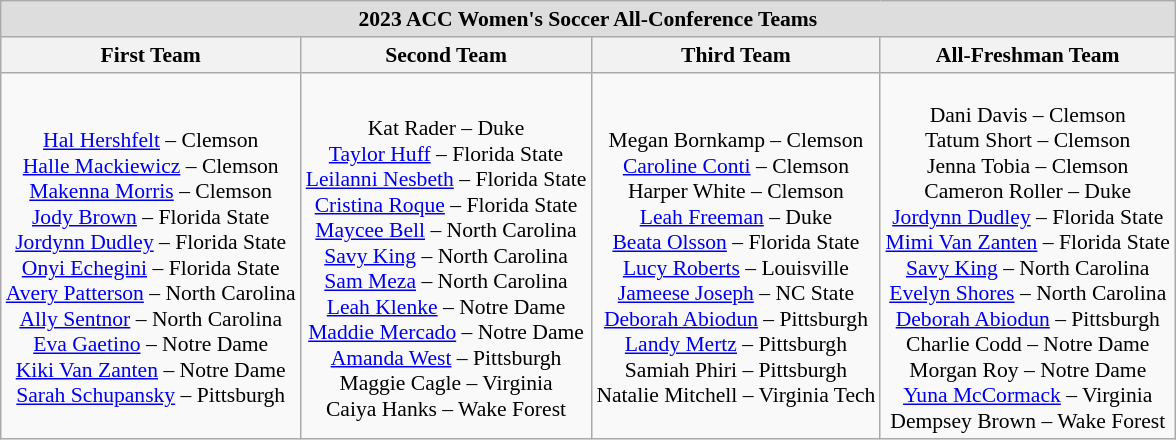<table class="wikitable" style="white-space:nowrap; text-align:center; font-size:90%;">
<tr>
<td colspan="7" style="text-align:center; background:#ddd;"><strong>2023 ACC Women's Soccer All-Conference Teams</strong></td>
</tr>
<tr>
<th>First Team</th>
<th>Second Team</th>
<th>Third Team</th>
<th>All-Freshman Team</th>
</tr>
<tr>
<td><br><a href='#'>Hal Hershfelt</a> – Clemson<br>
<a href='#'>Halle Mackiewicz</a> – Clemson<br>
<a href='#'>Makenna Morris</a> – Clemson<br>
<a href='#'>Jody Brown</a> – Florida State<br>
<a href='#'>Jordynn Dudley</a> – Florida State<br>
<a href='#'>Onyi Echegini</a> – Florida State<br>
<a href='#'>Avery Patterson</a> – North Carolina<br>
<a href='#'>Ally Sentnor</a> – North Carolina<br>
<a href='#'>Eva Gaetino</a> – Notre Dame<br>
<a href='#'>Kiki Van Zanten</a> – Notre Dame<br>
<a href='#'>Sarah Schupansky</a> – Pittsburgh</td>
<td><br>Kat Rader – Duke<br>
<a href='#'>Taylor Huff</a> – Florida State<br>
<a href='#'>Leilanni Nesbeth</a> – Florida State<br>
<a href='#'>Cristina Roque</a> – Florida State<br>
<a href='#'>Maycee Bell</a> – North Carolina<br>
<a href='#'>Savy King</a> – North Carolina<br>
<a href='#'>Sam Meza</a> – North Carolina<br>
<a href='#'>Leah Klenke</a> – Notre Dame<br>
<a href='#'>Maddie Mercado</a> – Notre Dame<br>
<a href='#'>Amanda West</a> – Pittsburgh<br>
Maggie Cagle – Virginia<br>
Caiya Hanks – Wake Forest</td>
<td><br>Megan Bornkamp – Clemson<br>
<a href='#'>Caroline Conti</a> – Clemson<br>
Harper White – Clemson<br>
<a href='#'>Leah Freeman</a> – Duke<br>
<a href='#'>Beata Olsson</a> – Florida State<br>
<a href='#'>Lucy Roberts</a> – Louisville<br>
<a href='#'>Jameese Joseph</a> – NC State<br>
<a href='#'>Deborah Abiodun</a> – Pittsburgh<br>
<a href='#'>Landy Mertz</a> – Pittsburgh<br>
Samiah Phiri – Pittsburgh<br>
Natalie Mitchell – Virginia Tech</td>
<td><br>Dani Davis – Clemson<br>
Tatum Short – Clemson<br>
Jenna Tobia – Clemson<br>
Cameron Roller – Duke<br>
<a href='#'>Jordynn Dudley</a> – Florida State<br>
<a href='#'>Mimi Van Zanten</a> – Florida State<br>
<a href='#'>Savy King</a> – North Carolina<br>
<a href='#'>Evelyn Shores</a> – North Carolina<br>
<a href='#'>Deborah Abiodun</a> – Pittsburgh<br>
Charlie Codd – Notre Dame<br>
Morgan Roy – Notre Dame<br>
<a href='#'>Yuna McCormack</a> – Virginia<br>
Dempsey Brown – Wake Forest</td>
</tr>
</table>
